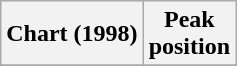<table class="wikitable sortable">
<tr>
<th align="left">Chart (1998)</th>
<th align="center">Peak<br>position</th>
</tr>
<tr>
</tr>
</table>
